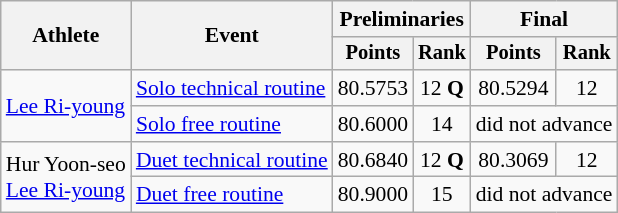<table class="wikitable" style="font-size:90%">
<tr>
<th rowspan="2">Athlete</th>
<th rowspan="2">Event</th>
<th colspan="2">Preliminaries</th>
<th colspan="2">Final</th>
</tr>
<tr style="font-size:95%">
<th>Points</th>
<th>Rank</th>
<th>Points</th>
<th>Rank</th>
</tr>
<tr align="center">
<td align="left" rowspan=2><a href='#'>Lee Ri-young</a></td>
<td align="left"><a href='#'>Solo technical routine</a></td>
<td>80.5753</td>
<td>12 <strong>Q</strong></td>
<td>80.5294</td>
<td>12</td>
</tr>
<tr align="center">
<td align="left"><a href='#'>Solo free routine</a></td>
<td>80.6000</td>
<td>14</td>
<td colspan=2>did not advance</td>
</tr>
<tr align="center">
<td align="left" rowspan=2>Hur Yoon-seo<br><a href='#'>Lee Ri-young</a></td>
<td align="left"><a href='#'>Duet technical routine</a></td>
<td>80.6840</td>
<td>12 <strong>Q</strong></td>
<td>80.3069</td>
<td>12</td>
</tr>
<tr align="center">
<td align="left"><a href='#'>Duet free routine</a></td>
<td>80.9000</td>
<td>15</td>
<td colspan=2>did not advance</td>
</tr>
</table>
